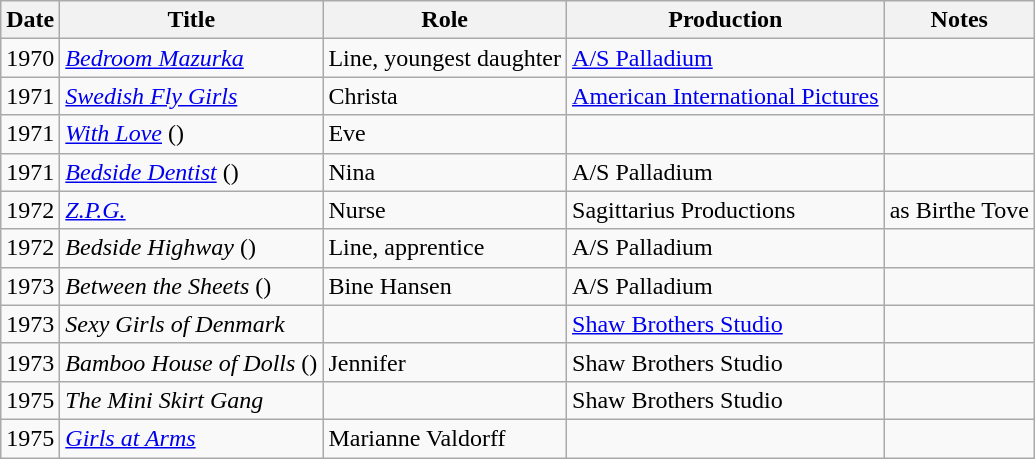<table class="wikitable">
<tr>
<th>Date</th>
<th>Title</th>
<th>Role</th>
<th>Production</th>
<th>Notes</th>
</tr>
<tr>
<td>1970</td>
<td><em><a href='#'>Bedroom Mazurka</a></em></td>
<td>Line, youngest daughter</td>
<td><a href='#'>A/S Palladium</a></td>
<td></td>
</tr>
<tr>
<td>1971</td>
<td><em><a href='#'>Swedish Fly Girls</a></em></td>
<td>Christa</td>
<td><a href='#'>American International Pictures</a></td>
<td></td>
</tr>
<tr>
<td>1971</td>
<td><em><a href='#'>With Love</a></em> ()</td>
<td>Eve</td>
<td></td>
<td></td>
</tr>
<tr>
<td>1971</td>
<td><em><a href='#'>Bedside Dentist</a></em> ()</td>
<td>Nina</td>
<td>A/S Palladium</td>
<td></td>
</tr>
<tr>
<td>1972</td>
<td><em><a href='#'>Z.P.G.</a></em></td>
<td>Nurse</td>
<td>Sagittarius Productions</td>
<td>as Birthe Tove</td>
</tr>
<tr>
<td>1972</td>
<td><em>Bedside Highway</em> ()</td>
<td>Line, apprentice</td>
<td>A/S Palladium</td>
<td></td>
</tr>
<tr>
<td>1973</td>
<td><em>Between the Sheets</em> ()</td>
<td>Bine Hansen</td>
<td>A/S Palladium</td>
<td></td>
</tr>
<tr>
<td>1973</td>
<td><em>Sexy Girls of Denmark</em></td>
<td></td>
<td><a href='#'>Shaw Brothers Studio</a></td>
<td></td>
</tr>
<tr>
<td>1973</td>
<td><em>Bamboo House of Dolls</em> ()</td>
<td>Jennifer</td>
<td>Shaw Brothers Studio</td>
<td></td>
</tr>
<tr>
<td>1975</td>
<td><em>The Mini Skirt Gang</em></td>
<td></td>
<td>Shaw Brothers Studio</td>
<td></td>
</tr>
<tr>
<td>1975</td>
<td><em><a href='#'>Girls at Arms</a></em></td>
<td>Marianne Valdorff</td>
<td></td>
<td></td>
</tr>
</table>
